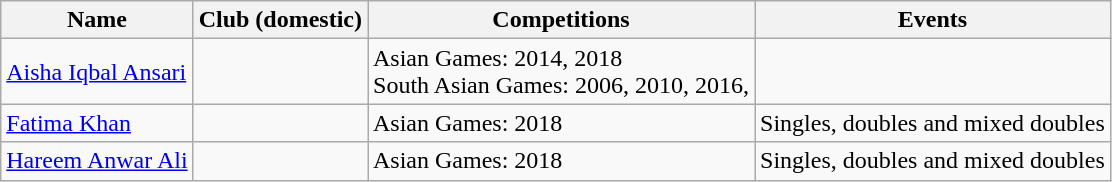<table class="wikitable sortable">
<tr>
<th>Name</th>
<th>Club (domestic)</th>
<th>Competitions</th>
<th>Events</th>
</tr>
<tr>
<td><a href='#'>Aisha Iqbal Ansari</a></td>
<td></td>
<td>Asian Games: 2014, 2018 <br> South Asian Games: 2006, 2010, 2016,</td>
<td></td>
</tr>
<tr>
<td><a href='#'>Fatima Khan</a></td>
<td></td>
<td>Asian Games: 2018</td>
<td>Singles, doubles and mixed doubles</td>
</tr>
<tr>
<td><a href='#'>Hareem Anwar Ali</a></td>
<td></td>
<td>Asian Games: 2018</td>
<td>Singles, doubles and mixed doubles</td>
</tr>
</table>
